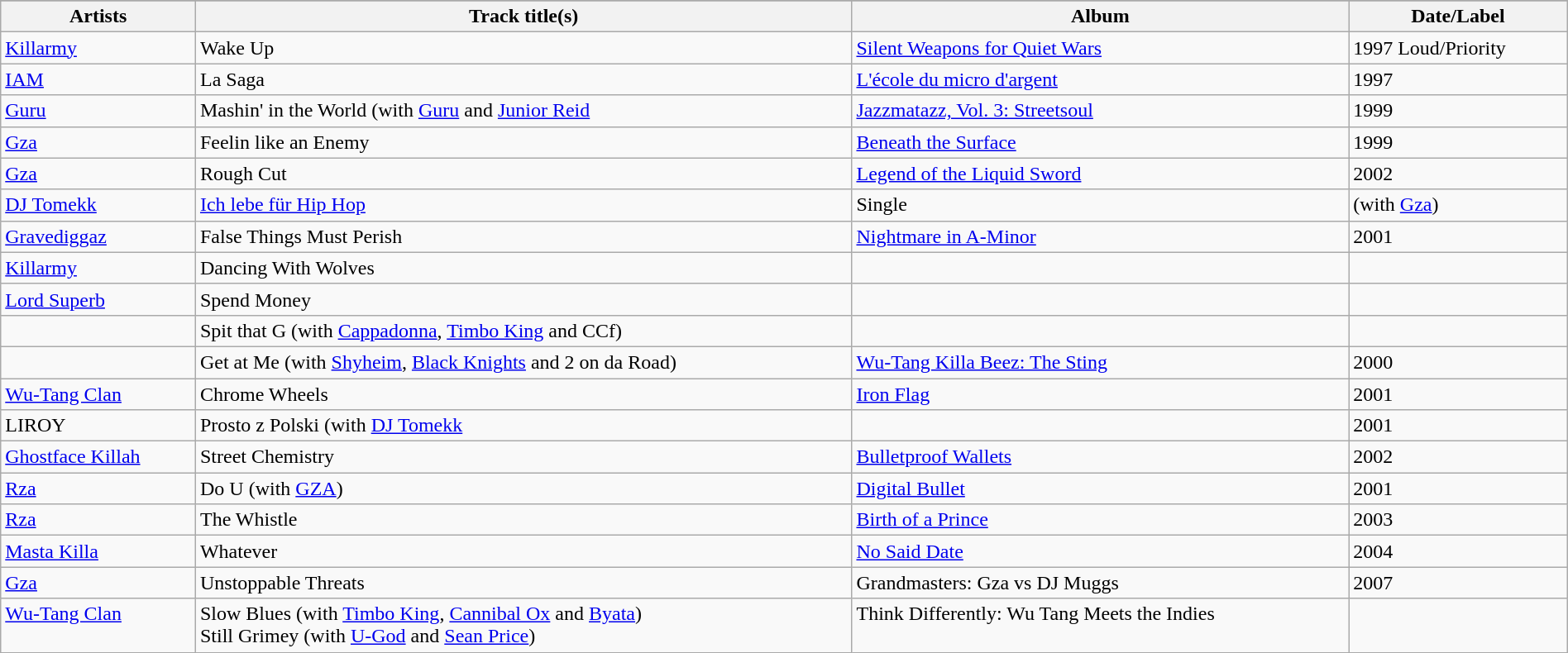<table class="wikitable" style="width:100%">
<tr>
</tr>
<tr>
<th>Artists</th>
<th>Track title(s)</th>
<th>Album</th>
<th>Date/Label</th>
</tr>
<tr valign=top>
<td><a href='#'>Killarmy</a></td>
<td>Wake Up</td>
<td><a href='#'>Silent Weapons for Quiet Wars</a></td>
<td>1997 Loud/Priority</td>
</tr>
<tr valign=top>
<td><a href='#'>IAM</a></td>
<td>La Saga</td>
<td><a href='#'>L'école du micro d'argent</a></td>
<td>1997</td>
</tr>
<tr valign=top>
<td><a href='#'>Guru</a></td>
<td>Mashin' in the World (with <a href='#'>Guru</a> and <a href='#'>Junior Reid</a></td>
<td><a href='#'>Jazzmatazz, Vol. 3: Streetsoul</a></td>
<td>1999</td>
</tr>
<tr valign=top>
<td><a href='#'>Gza</a></td>
<td>Feelin like an Enemy</td>
<td><a href='#'>Beneath the Surface</a></td>
<td>1999</td>
</tr>
<tr valign=top>
<td><a href='#'>Gza</a></td>
<td>Rough Cut</td>
<td><a href='#'>Legend of the Liquid Sword</a></td>
<td>2002</td>
</tr>
<tr valign=top>
<td><a href='#'>DJ Tomekk</a></td>
<td><a href='#'>Ich lebe für Hip Hop</a></td>
<td>Single</td>
<td>(with <a href='#'>Gza</a>)</td>
</tr>
<tr valign=top>
<td><a href='#'>Gravediggaz</a></td>
<td>False Things Must Perish</td>
<td><a href='#'>Nightmare in A-Minor</a></td>
<td>2001</td>
</tr>
<tr valign=top>
<td><a href='#'>Killarmy</a></td>
<td>Dancing With Wolves</td>
<td></td>
<td></td>
</tr>
<tr valign=top>
<td><a href='#'>Lord Superb</a></td>
<td>Spend Money</td>
<td></td>
<td></td>
</tr>
<tr valign=top>
<td></td>
<td>Spit that G (with <a href='#'>Cappadonna</a>, <a href='#'>Timbo King</a> and CCf)</td>
<td></td>
<td></td>
</tr>
<tr valign=top>
<td></td>
<td>Get at Me (with <a href='#'>Shyheim</a>, <a href='#'>Black Knights</a> and 2 on da Road)</td>
<td><a href='#'>Wu-Tang Killa Beez: The Sting</a></td>
<td>2000</td>
</tr>
<tr valign=top>
<td><a href='#'>Wu-Tang Clan</a></td>
<td>Chrome Wheels</td>
<td><a href='#'>Iron Flag</a></td>
<td>2001</td>
</tr>
<tr valign=top>
<td>LIROY</td>
<td>Prosto z Polski (with <a href='#'>DJ Tomekk</a></td>
<td></td>
<td>2001</td>
</tr>
<tr valign=top>
<td><a href='#'>Ghostface Killah</a></td>
<td>Street Chemistry</td>
<td><a href='#'>Bulletproof Wallets</a></td>
<td>2002</td>
</tr>
<tr valign=top>
<td><a href='#'>Rza</a></td>
<td>Do U (with <a href='#'>GZA</a>)</td>
<td><a href='#'>Digital Bullet</a></td>
<td>2001</td>
</tr>
<tr valign=top>
<td><a href='#'>Rza</a></td>
<td>The Whistle</td>
<td><a href='#'>Birth of a Prince</a></td>
<td>2003</td>
</tr>
<tr valign=top>
<td><a href='#'>Masta Killa</a></td>
<td>Whatever</td>
<td><a href='#'>No Said Date</a></td>
<td>2004</td>
</tr>
<tr valign=top>
<td><a href='#'>Gza</a></td>
<td>Unstoppable Threats</td>
<td>Grandmasters: Gza vs DJ Muggs</td>
<td>2007</td>
</tr>
<tr valign=top>
<td><a href='#'>Wu-Tang Clan</a></td>
<td>Slow Blues (with <a href='#'>Timbo King</a>, <a href='#'>Cannibal Ox</a> and <a href='#'>Byata</a>)<br>Still Grimey (with <a href='#'>U-God</a> and <a href='#'>Sean Price</a>)</td>
<td>Think Differently: Wu Tang Meets the Indies</td>
<td></td>
</tr>
</table>
